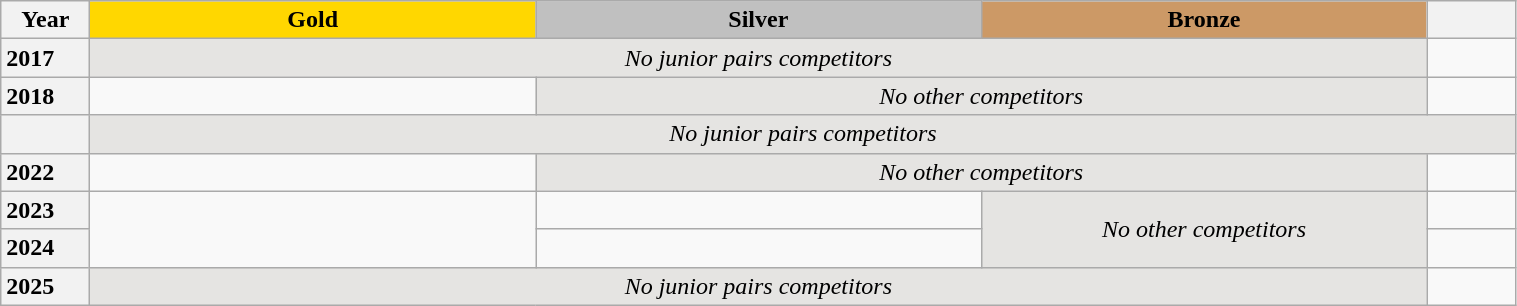<table class="wikitable unsortable" style="text-align:left; width:80%">
<tr>
<th scope="col" style="text-align:center; width:5%">Year</th>
<td scope="col" style="text-align:center; width:25%; background:gold"><strong>Gold</strong></td>
<td scope="col" style="text-align:center; width:25%; background:silver"><strong>Silver</strong></td>
<td scope="col" style="text-align:center; width:25%; background:#c96"><strong>Bronze</strong></td>
<th scope="col" style="text-align:center; width:5%"></th>
</tr>
<tr>
<th scope="row" style="text-align:left">2017</th>
<td colspan="3" align="center" bgcolor="e5e4e2"><em>No junior pairs competitors</em></td>
<td></td>
</tr>
<tr>
<th scope="row" style="text-align:left">2018</th>
<td></td>
<td colspan="2" align="center" bgcolor="e5e4e2"><em>No other competitors</em></td>
<td></td>
</tr>
<tr>
<th scope="row" style="text-align:left"></th>
<td colspan="4" align="center" bgcolor="e5e4e2"><em>No junior pairs competitors</em></td>
</tr>
<tr>
<th scope="row" style="text-align:left">2022</th>
<td></td>
<td colspan="2" bgcolor="e5e4e2" align="center"><em>No other competitors</em></td>
<td></td>
</tr>
<tr>
<th scope="row" style="text-align:left">2023</th>
<td rowspan="2"></td>
<td></td>
<td rowspan="2" bgcolor="e5e4e2" align="center"><em>No other competitors</em></td>
<td></td>
</tr>
<tr>
<th scope="row" style="text-align:left">2024</th>
<td></td>
<td></td>
</tr>
<tr>
<th style="text-align: left;">2025</th>
<td colspan="3" bgcolor="e5e4e2" align="center"><em>No junior pairs competitors</em></td>
<td></td>
</tr>
</table>
